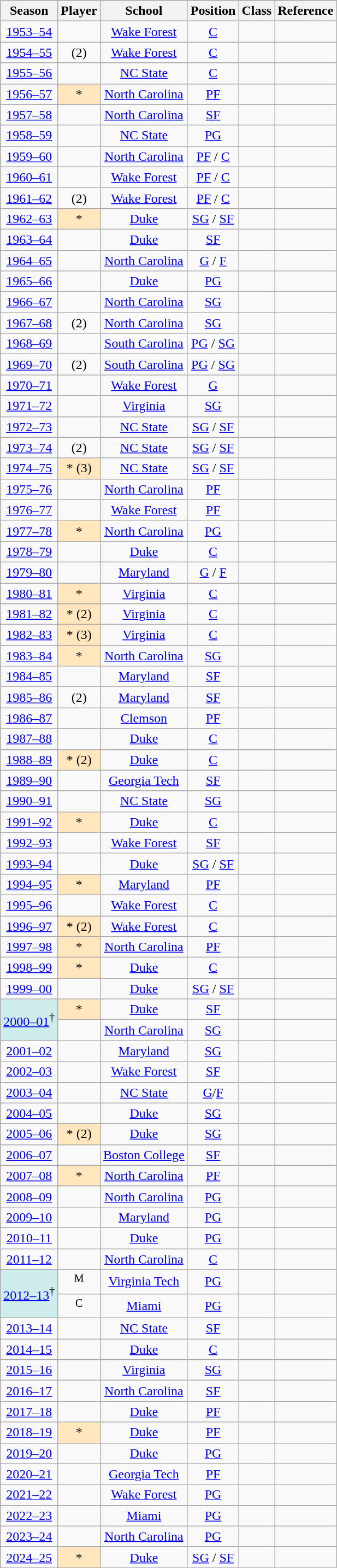<table class="wikitable sortable">
<tr>
<th>Season</th>
<th>Player</th>
<th>School</th>
<th>Position</th>
<th>Class</th>
<th class="unsortable">Reference</th>
</tr>
<tr align=center>
<td><a href='#'>1953–54</a></td>
<td></td>
<td><a href='#'>Wake Forest</a></td>
<td><a href='#'>C</a></td>
<td></td>
<td></td>
</tr>
<tr align=center>
<td><a href='#'>1954–55</a></td>
<td> (2)</td>
<td><a href='#'>Wake Forest</a></td>
<td><a href='#'>C</a></td>
<td></td>
<td></td>
</tr>
<tr align=center>
<td><a href='#'>1955–56</a></td>
<td></td>
<td><a href='#'>NC State</a></td>
<td><a href='#'>C</a></td>
<td></td>
<td></td>
</tr>
<tr align=center>
<td><a href='#'>1956–57</a></td>
<td style="background-color:#FFE6BD;">*</td>
<td><a href='#'>North Carolina</a></td>
<td><a href='#'>PF</a></td>
<td></td>
<td></td>
</tr>
<tr align=center>
<td><a href='#'>1957–58</a></td>
<td></td>
<td><a href='#'>North Carolina</a></td>
<td><a href='#'>SF</a></td>
<td></td>
<td></td>
</tr>
<tr align=center>
<td><a href='#'>1958–59</a></td>
<td></td>
<td><a href='#'>NC State</a></td>
<td><a href='#'>PG</a></td>
<td></td>
<td></td>
</tr>
<tr align=center>
<td><a href='#'>1959–60</a></td>
<td></td>
<td><a href='#'>North Carolina</a></td>
<td><a href='#'>PF</a> / <a href='#'>C</a></td>
<td></td>
<td></td>
</tr>
<tr align=center>
<td><a href='#'>1960–61</a></td>
<td></td>
<td><a href='#'>Wake Forest</a></td>
<td><a href='#'>PF</a> / <a href='#'>C</a></td>
<td></td>
<td></td>
</tr>
<tr align=center>
<td><a href='#'>1961–62</a></td>
<td> (2)</td>
<td><a href='#'>Wake Forest</a></td>
<td><a href='#'>PF</a> / <a href='#'>C</a></td>
<td></td>
<td></td>
</tr>
<tr align=center>
<td><a href='#'>1962–63</a></td>
<td style="background-color:#FFE6BD;">*</td>
<td><a href='#'>Duke</a></td>
<td><a href='#'>SG</a> / <a href='#'>SF</a></td>
<td></td>
<td></td>
</tr>
<tr align=center>
<td><a href='#'>1963–64</a></td>
<td></td>
<td><a href='#'>Duke</a></td>
<td><a href='#'>SF</a></td>
<td></td>
<td></td>
</tr>
<tr align=center>
<td><a href='#'>1964–65</a></td>
<td></td>
<td><a href='#'>North Carolina</a></td>
<td><a href='#'>G</a> / <a href='#'>F</a></td>
<td></td>
<td></td>
</tr>
<tr align=center>
<td><a href='#'>1965–66</a></td>
<td></td>
<td><a href='#'>Duke</a></td>
<td><a href='#'>PG</a></td>
<td></td>
<td></td>
</tr>
<tr align=center>
<td><a href='#'>1966–67</a></td>
<td></td>
<td><a href='#'>North Carolina</a></td>
<td><a href='#'>SG</a></td>
<td></td>
<td></td>
</tr>
<tr align=center>
<td><a href='#'>1967–68</a></td>
<td> (2)</td>
<td><a href='#'>North Carolina</a></td>
<td><a href='#'>SG</a></td>
<td></td>
<td></td>
</tr>
<tr align=center>
<td><a href='#'>1968–69</a></td>
<td></td>
<td><a href='#'>South Carolina</a></td>
<td><a href='#'>PG</a> / <a href='#'>SG</a></td>
<td></td>
<td></td>
</tr>
<tr align=center>
<td><a href='#'>1969–70</a></td>
<td> (2)</td>
<td><a href='#'>South Carolina</a></td>
<td><a href='#'>PG</a> / <a href='#'>SG</a></td>
<td></td>
<td></td>
</tr>
<tr align=center>
<td><a href='#'>1970–71</a></td>
<td></td>
<td><a href='#'>Wake Forest</a></td>
<td><a href='#'>G</a></td>
<td></td>
<td></td>
</tr>
<tr align=center>
<td><a href='#'>1971–72</a></td>
<td></td>
<td><a href='#'>Virginia</a></td>
<td><a href='#'>SG</a></td>
<td></td>
<td></td>
</tr>
<tr align=center>
<td><a href='#'>1972–73</a></td>
<td></td>
<td><a href='#'>NC State</a></td>
<td><a href='#'>SG</a> / <a href='#'>SF</a></td>
<td></td>
<td></td>
</tr>
<tr align=center>
<td><a href='#'>1973–74</a></td>
<td> (2)</td>
<td><a href='#'>NC State</a></td>
<td><a href='#'>SG</a> / <a href='#'>SF</a></td>
<td></td>
<td></td>
</tr>
<tr align=center>
<td><a href='#'>1974–75</a></td>
<td style="background-color:#FFE6BD">* (3)</td>
<td><a href='#'>NC State</a></td>
<td><a href='#'>SG</a> / <a href='#'>SF</a></td>
<td></td>
<td></td>
</tr>
<tr align=center>
<td><a href='#'>1975–76</a></td>
<td></td>
<td><a href='#'>North Carolina</a></td>
<td><a href='#'>PF</a></td>
<td></td>
<td></td>
</tr>
<tr align=center>
<td><a href='#'>1976–77</a></td>
<td></td>
<td><a href='#'>Wake Forest</a></td>
<td><a href='#'>PF</a></td>
<td></td>
<td></td>
</tr>
<tr align=center>
<td><a href='#'>1977–78</a></td>
<td style="background-color:#FFE6BD">*</td>
<td><a href='#'>North Carolina</a></td>
<td><a href='#'>PG</a></td>
<td></td>
<td></td>
</tr>
<tr align=center>
<td><a href='#'>1978–79</a></td>
<td></td>
<td><a href='#'>Duke</a></td>
<td><a href='#'>C</a></td>
<td></td>
<td></td>
</tr>
<tr align=center>
<td><a href='#'>1979–80</a></td>
<td></td>
<td><a href='#'>Maryland</a></td>
<td><a href='#'>G</a> / <a href='#'>F</a></td>
<td></td>
<td></td>
</tr>
<tr align=center>
<td><a href='#'>1980–81</a></td>
<td style="background-color:#FFE6BD">*</td>
<td><a href='#'>Virginia</a></td>
<td><a href='#'>C</a></td>
<td></td>
<td></td>
</tr>
<tr align=center>
<td><a href='#'>1981–82</a></td>
<td style="background-color:#FFE6BD">* (2)</td>
<td><a href='#'>Virginia</a></td>
<td><a href='#'>C</a></td>
<td></td>
<td></td>
</tr>
<tr align=center>
<td><a href='#'>1982–83</a></td>
<td style="background-color:#FFE6BD">* (3)</td>
<td><a href='#'>Virginia</a></td>
<td><a href='#'>C</a></td>
<td></td>
<td></td>
</tr>
<tr align=center>
<td><a href='#'>1983–84</a></td>
<td style="background-color:#FFE6BD">*</td>
<td><a href='#'>North Carolina</a></td>
<td><a href='#'>SG</a></td>
<td></td>
<td></td>
</tr>
<tr align=center>
<td><a href='#'>1984–85</a></td>
<td></td>
<td><a href='#'>Maryland</a></td>
<td><a href='#'>SF</a></td>
<td></td>
<td></td>
</tr>
<tr align=center>
<td><a href='#'>1985–86</a></td>
<td> (2)</td>
<td><a href='#'>Maryland</a></td>
<td><a href='#'>SF</a></td>
<td></td>
<td></td>
</tr>
<tr align=center>
<td><a href='#'>1986–87</a></td>
<td></td>
<td><a href='#'>Clemson</a></td>
<td><a href='#'>PF</a></td>
<td></td>
<td></td>
</tr>
<tr align=center>
<td><a href='#'>1987–88</a></td>
<td></td>
<td><a href='#'>Duke</a></td>
<td><a href='#'>C</a></td>
<td></td>
<td></td>
</tr>
<tr align=center>
<td><a href='#'>1988–89</a></td>
<td style="background-color:#FFE6BD">* (2)</td>
<td><a href='#'>Duke</a></td>
<td><a href='#'>C</a></td>
<td></td>
<td></td>
</tr>
<tr align=center>
<td><a href='#'>1989–90</a></td>
<td></td>
<td><a href='#'>Georgia Tech</a></td>
<td><a href='#'>SF</a></td>
<td></td>
<td></td>
</tr>
<tr align=center>
<td><a href='#'>1990–91</a></td>
<td></td>
<td><a href='#'>NC State</a></td>
<td><a href='#'>SG</a></td>
<td></td>
<td></td>
</tr>
<tr align=center>
<td><a href='#'>1991–92</a></td>
<td style="background-color:#FFE6BD">*</td>
<td><a href='#'>Duke</a></td>
<td><a href='#'>C</a></td>
<td></td>
<td></td>
</tr>
<tr align=center>
<td><a href='#'>1992–93</a></td>
<td></td>
<td><a href='#'>Wake Forest</a></td>
<td><a href='#'>SF</a></td>
<td></td>
<td></td>
</tr>
<tr align=center>
<td><a href='#'>1993–94</a></td>
<td></td>
<td><a href='#'>Duke</a></td>
<td><a href='#'>SG</a> / <a href='#'>SF</a></td>
<td></td>
<td></td>
</tr>
<tr align=center>
<td><a href='#'>1994–95</a></td>
<td style="background-color:#FFE6BD">*</td>
<td><a href='#'>Maryland</a></td>
<td><a href='#'>PF</a></td>
<td></td>
<td></td>
</tr>
<tr align=center>
<td><a href='#'>1995–96</a></td>
<td></td>
<td><a href='#'>Wake Forest</a></td>
<td><a href='#'>C</a></td>
<td></td>
<td></td>
</tr>
<tr align=center>
<td><a href='#'>1996–97</a></td>
<td style="background-color:#FFE6BD">* (2)</td>
<td><a href='#'>Wake Forest</a></td>
<td><a href='#'>C</a></td>
<td></td>
<td></td>
</tr>
<tr align=center>
<td><a href='#'>1997–98</a></td>
<td style="background-color:#FFE6BD">*</td>
<td><a href='#'>North Carolina</a></td>
<td><a href='#'>PF</a></td>
<td></td>
<td></td>
</tr>
<tr align=center>
<td><a href='#'>1998–99</a></td>
<td style="background-color:#FFE6BD">*</td>
<td><a href='#'>Duke</a></td>
<td><a href='#'>C</a></td>
<td></td>
<td></td>
</tr>
<tr align=center>
<td><a href='#'>1999–00</a></td>
<td></td>
<td><a href='#'>Duke</a></td>
<td><a href='#'>SG</a> / <a href='#'>SF</a></td>
<td></td>
<td></td>
</tr>
<tr align=center>
<td style="background-color:#CFECEC;" rowspan=2><a href='#'>2000–01</a><sup>†</sup></td>
<td style="background-color:#FFE6BD">*</td>
<td><a href='#'>Duke</a></td>
<td><a href='#'>SF</a></td>
<td></td>
<td></td>
</tr>
<tr align=center>
<td></td>
<td><a href='#'>North Carolina</a></td>
<td><a href='#'>SG</a></td>
<td></td>
<td></td>
</tr>
<tr align=center>
<td><a href='#'>2001–02</a></td>
<td></td>
<td><a href='#'>Maryland</a></td>
<td><a href='#'>SG</a></td>
<td></td>
<td></td>
</tr>
<tr align=center>
<td><a href='#'>2002–03</a></td>
<td></td>
<td><a href='#'>Wake Forest</a></td>
<td><a href='#'>SF</a></td>
<td></td>
<td></td>
</tr>
<tr align=center>
<td><a href='#'>2003–04</a></td>
<td></td>
<td><a href='#'>NC State</a></td>
<td><a href='#'>G</a>/<a href='#'>F</a></td>
<td></td>
<td></td>
</tr>
<tr align=center>
<td><a href='#'>2004–05</a></td>
<td></td>
<td><a href='#'>Duke</a></td>
<td><a href='#'>SG</a></td>
<td></td>
<td></td>
</tr>
<tr align=center>
<td><a href='#'>2005–06</a></td>
<td style="background-color:#FFE6BD">* (2)</td>
<td><a href='#'>Duke</a></td>
<td><a href='#'>SG</a></td>
<td></td>
<td></td>
</tr>
<tr align=center>
<td><a href='#'>2006–07</a></td>
<td></td>
<td><a href='#'>Boston College</a></td>
<td><a href='#'>SF</a></td>
<td></td>
<td></td>
</tr>
<tr align=center>
<td><a href='#'>2007–08</a></td>
<td style="background-color:#FFE6BD">*</td>
<td><a href='#'>North Carolina</a></td>
<td><a href='#'>PF</a></td>
<td></td>
<td></td>
</tr>
<tr align=center>
<td><a href='#'>2008–09</a></td>
<td></td>
<td><a href='#'>North Carolina</a></td>
<td><a href='#'>PG</a></td>
<td></td>
<td></td>
</tr>
<tr align=center>
<td><a href='#'>2009–10</a></td>
<td></td>
<td><a href='#'>Maryland</a></td>
<td><a href='#'>PG</a></td>
<td></td>
<td></td>
</tr>
<tr align=center>
<td><a href='#'>2010–11</a></td>
<td></td>
<td><a href='#'>Duke</a></td>
<td><a href='#'>PG</a></td>
<td></td>
<td></td>
</tr>
<tr align=center>
<td><a href='#'>2011–12</a></td>
<td></td>
<td><a href='#'>North Carolina</a></td>
<td><a href='#'>C</a></td>
<td></td>
<td></td>
</tr>
<tr align=center>
<td style="background-color:#CFECEC;" rowspan=2><a href='#'>2012–13</a><sup>†</sup></td>
<td><sup>M</sup></td>
<td><a href='#'>Virginia Tech</a></td>
<td><a href='#'>PG</a></td>
<td></td>
<td></td>
</tr>
<tr align=center>
<td><sup>C</sup></td>
<td><a href='#'>Miami</a></td>
<td><a href='#'>PG</a></td>
<td></td>
<td></td>
</tr>
<tr align=center>
<td><a href='#'>2013–14</a></td>
<td></td>
<td><a href='#'>NC State</a></td>
<td><a href='#'>SF</a></td>
<td></td>
<td></td>
</tr>
<tr align=center>
<td><a href='#'>2014–15</a></td>
<td></td>
<td><a href='#'>Duke</a></td>
<td><a href='#'>C</a></td>
<td></td>
<td></td>
</tr>
<tr align=center>
<td><a href='#'>2015–16</a></td>
<td></td>
<td><a href='#'>Virginia</a></td>
<td><a href='#'>SG</a></td>
<td></td>
<td></td>
</tr>
<tr align=center>
<td><a href='#'>2016–17</a></td>
<td></td>
<td><a href='#'>North Carolina</a></td>
<td><a href='#'>SF</a></td>
<td></td>
<td></td>
</tr>
<tr align=center>
<td><a href='#'>2017–18</a></td>
<td></td>
<td><a href='#'>Duke</a></td>
<td><a href='#'>PF</a></td>
<td></td>
<td></td>
</tr>
<tr align=center>
<td><a href='#'>2018–19</a></td>
<td style="background-color:#FFE6BD">*</td>
<td><a href='#'>Duke</a></td>
<td><a href='#'>PF</a></td>
<td></td>
<td></td>
</tr>
<tr align=center>
<td><a href='#'>2019–20</a></td>
<td></td>
<td><a href='#'>Duke</a></td>
<td><a href='#'>PG</a></td>
<td></td>
<td></td>
</tr>
<tr align=center>
<td><a href='#'>2020–21</a></td>
<td></td>
<td><a href='#'>Georgia Tech</a></td>
<td><a href='#'>PF</a></td>
<td></td>
<td></td>
</tr>
<tr align=center>
<td><a href='#'>2021–22</a></td>
<td></td>
<td><a href='#'>Wake Forest</a></td>
<td><a href='#'>PG</a></td>
<td></td>
<td></td>
</tr>
<tr align=center>
<td><a href='#'>2022–23</a></td>
<td></td>
<td><a href='#'>Miami</a></td>
<td><a href='#'>PG</a></td>
<td></td>
<td></td>
</tr>
<tr align=center>
<td><a href='#'>2023–24</a></td>
<td></td>
<td><a href='#'>North Carolina</a></td>
<td><a href='#'>PG</a></td>
<td></td>
<td></td>
</tr>
<tr align=center>
<td><a href='#'>2024–25</a></td>
<td style="background-color:#FFE6BD">*</td>
<td><a href='#'>Duke</a></td>
<td><a href='#'>SG</a> / <a href='#'>SF</a></td>
<td></td>
<td></td>
</tr>
</table>
